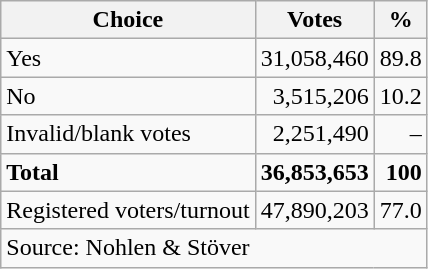<table class=wikitable style=text-align:right>
<tr>
<th>Choice</th>
<th>Votes</th>
<th>%</th>
</tr>
<tr>
<td align=left> Yes</td>
<td>31,058,460</td>
<td>89.8</td>
</tr>
<tr>
<td align=left>No</td>
<td>3,515,206</td>
<td>10.2</td>
</tr>
<tr>
<td align=left>Invalid/blank votes</td>
<td>2,251,490</td>
<td>–</td>
</tr>
<tr>
<td align=left><strong>Total</strong></td>
<td><strong>36,853,653</strong></td>
<td><strong>100</strong></td>
</tr>
<tr>
<td align=left>Registered voters/turnout</td>
<td>47,890,203</td>
<td>77.0</td>
</tr>
<tr>
<td align=left colspan=3>Source: Nohlen & Stöver</td>
</tr>
</table>
